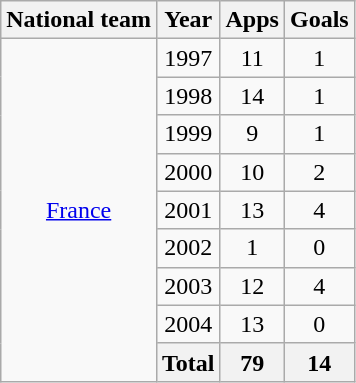<table class="wikitable" style="text-align:center">
<tr>
<th>National team</th>
<th>Year</th>
<th>Apps</th>
<th>Goals</th>
</tr>
<tr>
<td rowspan="12"><a href='#'>France</a></td>
<td>1997</td>
<td>11</td>
<td>1</td>
</tr>
<tr>
<td>1998</td>
<td>14</td>
<td>1</td>
</tr>
<tr>
<td>1999</td>
<td>9</td>
<td>1</td>
</tr>
<tr>
<td>2000</td>
<td>10</td>
<td>2</td>
</tr>
<tr>
<td>2001</td>
<td>13</td>
<td>4</td>
</tr>
<tr>
<td>2002</td>
<td>1</td>
<td>0</td>
</tr>
<tr>
<td>2003</td>
<td>12</td>
<td>4</td>
</tr>
<tr>
<td>2004</td>
<td>13</td>
<td>0</td>
</tr>
<tr>
<th colspan="1">Total</th>
<th>79</th>
<th>14</th>
</tr>
</table>
